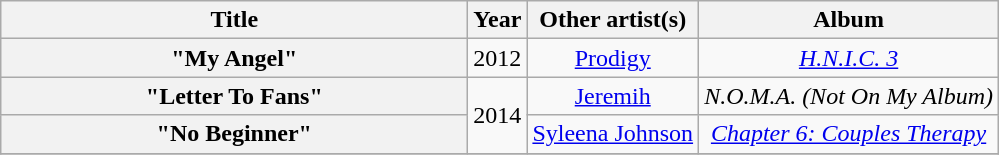<table class="wikitable plainrowheaders" style="text-align:center;">
<tr>
<th scope="col" style="width:19em;">Title</th>
<th scope="col">Year</th>
<th scope="col">Other artist(s)</th>
<th scope="col">Album</th>
</tr>
<tr>
<th scope="row">"My Angel"</th>
<td rowspan="1">2012</td>
<td rowspan="1"><a href='#'>Prodigy</a></td>
<td><em><a href='#'>H.N.I.C. 3</a></em></td>
</tr>
<tr>
<th scope="row">"Letter To Fans"</th>
<td rowspan="2">2014</td>
<td><a href='#'>Jeremih</a></td>
<td><em>N.O.M.A. (Not On My Album)</em></td>
</tr>
<tr>
<th scope="row">"No Beginner"</th>
<td><a href='#'>Syleena Johnson</a></td>
<td><em><a href='#'>Chapter 6: Couples Therapy</a></em></td>
</tr>
<tr>
</tr>
</table>
